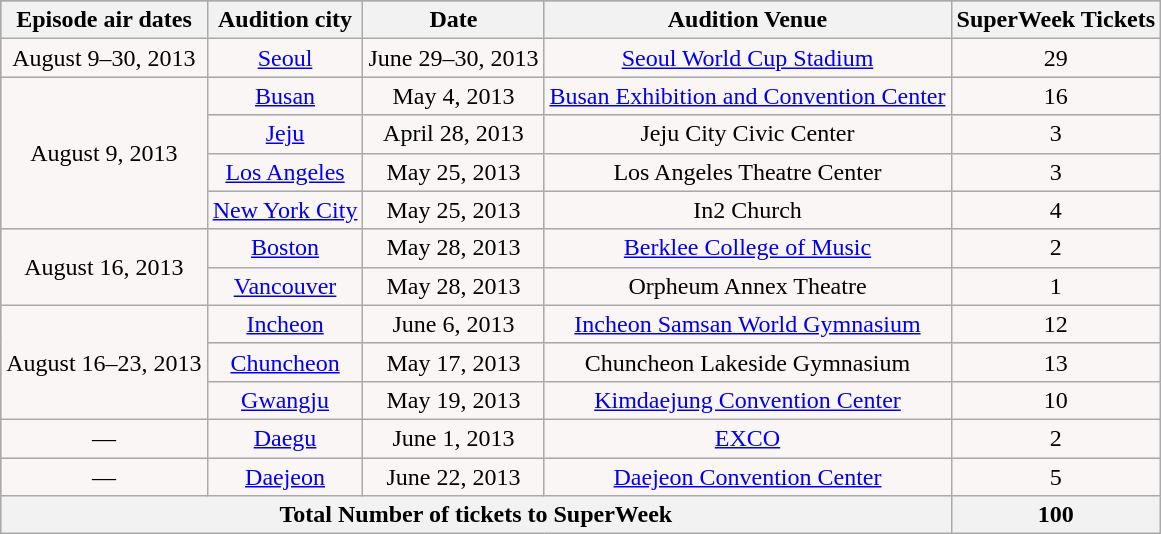<table class="wikitable" style="text-align:Center; background:#ccc">
<tr>
<th>Episode air dates</th>
<th>Audition city</th>
<th>Date</th>
<th>Audition Venue</th>
<th>SuperWeek Tickets</th>
</tr>
<tr style="background:#FAF6F6;">
<td>August 9–30, 2013</td>
<td><a href='#'>Seoul</a></td>
<td>June 29–30, 2013</td>
<td><a href='#'>Seoul World Cup Stadium</a></td>
<td>29</td>
</tr>
<tr style="text-align:Center; background:#FAF6F6;">
<td rowspan="4">August 9, 2013</td>
<td><a href='#'>Busan</a></td>
<td>May 4, 2013</td>
<td><a href='#'>Busan Exhibition and Convention Center</a></td>
<td>16</td>
</tr>
<tr style="background:#FAF6F6;">
<td><a href='#'>Jeju</a></td>
<td>April 28, 2013</td>
<td>Jeju City Civic Center</td>
<td>3</td>
</tr>
<tr style="background:#FAF6F6;">
<td><a href='#'>Los Angeles</a></td>
<td>May 25, 2013</td>
<td>Los Angeles Theatre Center</td>
<td>3</td>
</tr>
<tr style="background:#FAF6F6;">
<td><a href='#'>New York City</a></td>
<td>May 25, 2013</td>
<td>In2 Church</td>
<td>4</td>
</tr>
<tr style="background:#FAF6F6;">
<td rowspan="2">August 16, 2013</td>
<td><a href='#'>Boston</a></td>
<td>May 28, 2013</td>
<td><a href='#'>Berklee College of Music</a></td>
<td>2</td>
</tr>
<tr style="background:#FAF6F6;">
<td><a href='#'>Vancouver</a></td>
<td>May 28, 2013</td>
<td>Orpheum Annex Theatre</td>
<td>1</td>
</tr>
<tr style="background:#FAF6F6;">
<td rowspan="3">August 16–23, 2013</td>
<td><a href='#'>Incheon</a></td>
<td>June 6, 2013</td>
<td><a href='#'>Incheon Samsan World Gymnasium</a></td>
<td>12</td>
</tr>
<tr style="background:#FAF6F6;">
<td><a href='#'>Chuncheon</a></td>
<td>May 17, 2013</td>
<td>Chuncheon Lakeside Gymnasium</td>
<td>13</td>
</tr>
<tr style="background:#FAF6F6;">
<td><a href='#'>Gwangju</a></td>
<td>May 19, 2013</td>
<td><a href='#'>Kimdaejung Convention Center</a></td>
<td>10</td>
</tr>
<tr style="background:#FAF6F6;">
<td>— </td>
<td><a href='#'>Daegu</a></td>
<td>June 1, 2013</td>
<td><a href='#'>EXCO</a></td>
<td>2</td>
</tr>
<tr style="background:#FAF6F6;">
<td>— </td>
<td><a href='#'>Daejeon</a></td>
<td>June 22, 2013</td>
<td><a href='#'>Daejeon Convention Center</a></td>
<td>5</td>
</tr>
<tr style="background:#FAF6F6;">
<th colspan="4">Total Number of tickets to SuperWeek</th>
<th>100</th>
</tr>
</table>
